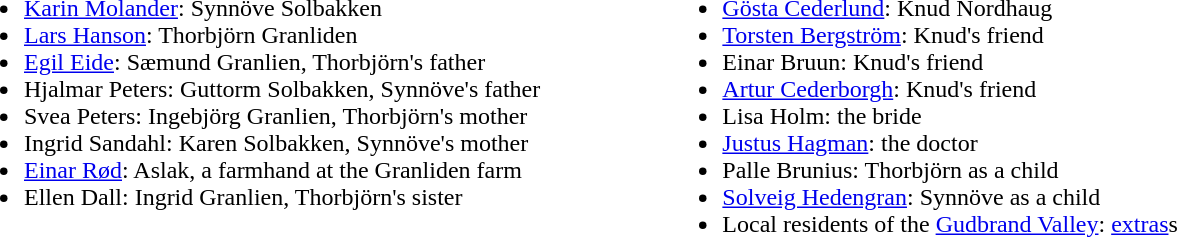<table cellpadding="2" cellspacing="2" border="0" style="width: 70%;">
<tr valign="top">
<td><br><ul><li><a href='#'>Karin Molander</a>: Synnöve Solbakken</li><li><a href='#'>Lars Hanson</a>: Thorbjörn Granliden</li><li><a href='#'>Egil Eide</a>: Sæmund Granlien, Thorbjörn's father</li><li>Hjalmar Peters: Guttorm Solbakken, Synnöve's father</li><li>Svea Peters: Ingebjörg Granlien, Thorbjörn's mother</li><li>Ingrid Sandahl: Karen Solbakken, Synnöve's mother</li><li><a href='#'>Einar Rød</a>: Aslak, a farmhand at the Granliden farm</li><li>Ellen Dall: Ingrid Granlien, Thorbjörn's sister</li></ul></td>
<td><br><ul><li><a href='#'>Gösta Cederlund</a>: Knud Nordhaug</li><li><a href='#'>Torsten Bergström</a>: Knud's friend</li><li>Einar Bruun: Knud's friend</li><li><a href='#'>Artur Cederborgh</a>: Knud's friend</li><li>Lisa Holm: the bride</li><li><a href='#'>Justus Hagman</a>: the doctor</li><li>Palle Brunius: Thorbjörn as a child</li><li><a href='#'>Solveig Hedengran</a>: Synnöve as a child</li><li>Local residents of the <a href='#'>Gudbrand Valley</a>: <a href='#'>extras</a>s</li></ul></td>
</tr>
</table>
